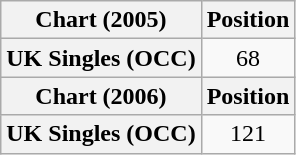<table class="wikitable plainrowheaders" style="text-align:center">
<tr>
<th>Chart (2005)</th>
<th>Position</th>
</tr>
<tr>
<th scope="row">UK Singles (OCC)</th>
<td>68</td>
</tr>
<tr>
<th>Chart (2006)</th>
<th>Position</th>
</tr>
<tr>
<th scope="row">UK Singles (OCC)</th>
<td>121</td>
</tr>
</table>
